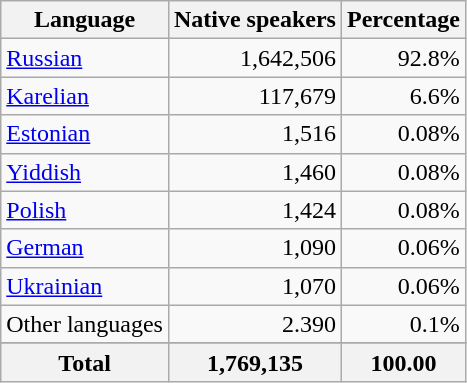<table class="wikitable sortable">
<tr>
<th>Language</th>
<th>Native speakers</th>
<th>Percentage</th>
</tr>
<tr>
<td><a href='#'>Russian</a></td>
<td align="right">1,642,506</td>
<td align="right">92.8%</td>
</tr>
<tr>
<td><a href='#'>Karelian</a></td>
<td align="right">117,679</td>
<td align="right">6.6%</td>
</tr>
<tr>
<td><a href='#'>Estonian</a></td>
<td align="right">1,516</td>
<td align="right">0.08%</td>
</tr>
<tr>
<td><a href='#'>Yiddish</a></td>
<td align="right">1,460</td>
<td align="right">0.08%</td>
</tr>
<tr>
<td><a href='#'>Polish</a></td>
<td align="right">1,424</td>
<td align="right">0.08%</td>
</tr>
<tr>
<td><a href='#'>German</a></td>
<td align="right">1,090</td>
<td align="right">0.06%</td>
</tr>
<tr>
<td><a href='#'>Ukrainian</a></td>
<td align="right">1,070</td>
<td align="right">0.06%</td>
</tr>
<tr>
<td>Other languages</td>
<td align="right">2.390</td>
<td align="right">0.1%</td>
</tr>
<tr>
</tr>
<tr>
<th>Total</th>
<th>1,769,135</th>
<th>100.00</th>
</tr>
</table>
